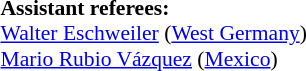<table width=50% style="font-size: 90%">
<tr>
<td><br><strong>Assistant referees:</strong>
<br><a href='#'>Walter Eschweiler</a> (<a href='#'>West Germany</a>)
<br><a href='#'>Mario Rubio Vázquez</a> (<a href='#'>Mexico</a>)</td>
</tr>
</table>
